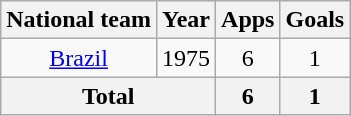<table class="wikitable" style="text-align:center">
<tr>
<th>National team</th>
<th>Year</th>
<th>Apps</th>
<th>Goals</th>
</tr>
<tr>
<td rowspan="1"><a href='#'>Brazil</a></td>
<td>1975</td>
<td>6</td>
<td>1</td>
</tr>
<tr>
<th colspan=2>Total</th>
<th>6</th>
<th>1</th>
</tr>
</table>
